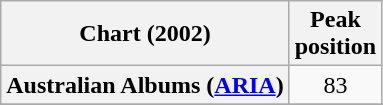<table class="wikitable sortable plainrowheaders">
<tr>
<th scope="col">Chart (2002)</th>
<th scope="col">Peak<br>position</th>
</tr>
<tr>
<th scope="row">Australian Albums (<a href='#'>ARIA</a>)</th>
<td align="center">83</td>
</tr>
<tr>
</tr>
<tr>
</tr>
<tr>
</tr>
<tr>
</tr>
<tr>
</tr>
<tr>
</tr>
<tr>
</tr>
<tr>
</tr>
<tr>
</tr>
<tr>
</tr>
</table>
